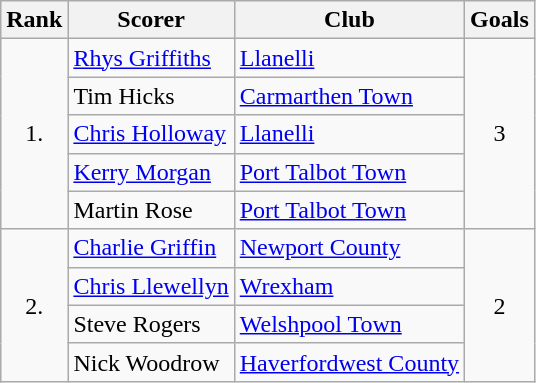<table class="wikitable">
<tr>
<th>Rank</th>
<th>Scorer</th>
<th>Club</th>
<th>Goals</th>
</tr>
<tr>
<td rowspan=5 align=center>1.</td>
<td> <a href='#'>Rhys Griffiths</a></td>
<td><a href='#'>Llanelli</a></td>
<td rowspan=5 align=center>3</td>
</tr>
<tr>
<td> Tim Hicks</td>
<td><a href='#'>Carmarthen Town</a></td>
</tr>
<tr>
<td> <a href='#'>Chris Holloway</a></td>
<td><a href='#'>Llanelli</a></td>
</tr>
<tr>
<td> <a href='#'>Kerry Morgan</a></td>
<td><a href='#'>Port Talbot Town</a></td>
</tr>
<tr>
<td> Martin Rose</td>
<td><a href='#'>Port Talbot Town</a></td>
</tr>
<tr>
<td rowspan=4 align=center>2.</td>
<td> <a href='#'>Charlie Griffin</a></td>
<td><a href='#'>Newport County</a></td>
<td rowspan=4 align=center>2</td>
</tr>
<tr>
<td> <a href='#'>Chris Llewellyn</a></td>
<td><a href='#'>Wrexham</a></td>
</tr>
<tr>
<td> Steve Rogers</td>
<td><a href='#'>Welshpool Town</a></td>
</tr>
<tr>
<td> Nick Woodrow</td>
<td><a href='#'>Haverfordwest County</a></td>
</tr>
</table>
